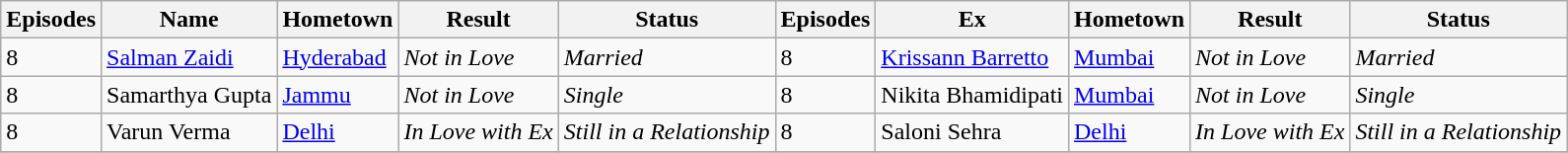<table class="wikitable sortable">
<tr>
<th>Episodes</th>
<th>Name</th>
<th>Hometown</th>
<th>Result</th>
<th> Status</th>
<th>Episodes</th>
<th>Ex</th>
<th>Hometown</th>
<th>Result</th>
<th> Status</th>
</tr>
<tr>
<td>8</td>
<td><a href='#'>Salman Zaidi</a></td>
<td><a href='#'>Hyderabad</a></td>
<td><em>Not in Love</em></td>
<td><em>Married</em></td>
<td>8</td>
<td><a href='#'>Krissann Barretto</a></td>
<td><a href='#'>Mumbai</a></td>
<td><em>Not in Love</em></td>
<td><em>Married</em></td>
</tr>
<tr>
<td>8</td>
<td>Samarthya Gupta</td>
<td><a href='#'>Jammu</a></td>
<td><em>Not in Love</em></td>
<td><em>Single</em></td>
<td>8</td>
<td>Nikita Bhamidipati</td>
<td><a href='#'>Mumbai</a></td>
<td><em>Not in Love</em></td>
<td><em>Single</em></td>
</tr>
<tr>
<td>8</td>
<td>Varun Verma</td>
<td><a href='#'>Delhi</a></td>
<td><em>In Love with Ex</em></td>
<td><em>Still in a Relationship</em></td>
<td>8</td>
<td>Saloni Sehra</td>
<td><a href='#'>Delhi</a></td>
<td><em>In Love with Ex</em></td>
<td><em>Still in a Relationship</em></td>
</tr>
<tr>
</tr>
</table>
